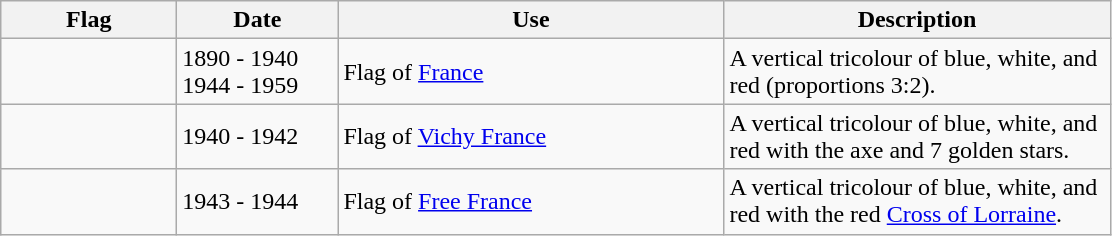<table class="wikitable">
<tr>
<th style="width:110px;">Flag</th>
<th style="width:100px;">Date</th>
<th style="width:250px;">Use</th>
<th style="width:250px;">Description</th>
</tr>
<tr>
<td></td>
<td>1890 - 1940<br>1944 - 1959</td>
<td>Flag of <a href='#'>France</a></td>
<td>A vertical tricolour of blue, white, and red (proportions 3:2).</td>
</tr>
<tr>
<td></td>
<td>1940 - 1942</td>
<td>Flag of <a href='#'>Vichy France</a></td>
<td>A vertical tricolour of blue, white, and red with the axe and 7 golden stars.</td>
</tr>
<tr>
<td></td>
<td>1943 - 1944</td>
<td>Flag of <a href='#'>Free France</a></td>
<td>A vertical tricolour of blue, white, and red with the red <a href='#'>Cross of Lorraine</a>.</td>
</tr>
</table>
